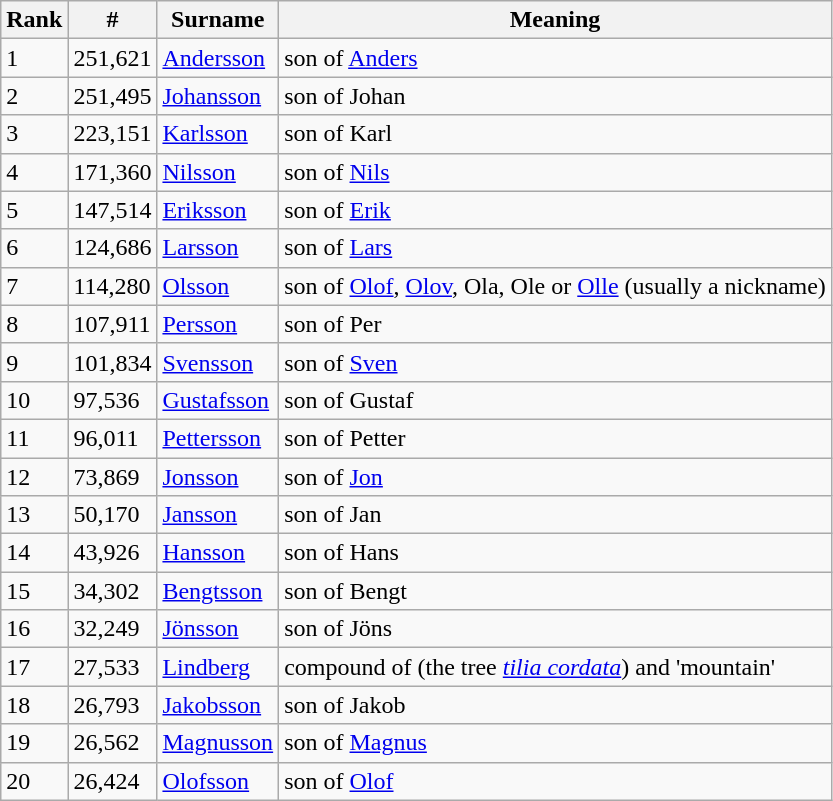<table class="wikitable">
<tr>
<th>Rank</th>
<th>#</th>
<th>Surname</th>
<th>Meaning</th>
</tr>
<tr>
<td>1</td>
<td>251,621</td>
<td><a href='#'>Andersson</a></td>
<td>son of <a href='#'>Anders</a></td>
</tr>
<tr>
<td>2</td>
<td>251,495</td>
<td><a href='#'>Johansson</a></td>
<td>son of Johan</td>
</tr>
<tr>
<td>3</td>
<td>223,151</td>
<td><a href='#'>Karlsson</a></td>
<td>son of Karl</td>
</tr>
<tr>
<td>4</td>
<td>171,360</td>
<td><a href='#'>Nilsson</a></td>
<td>son of <a href='#'>Nils</a></td>
</tr>
<tr>
<td>5</td>
<td>147,514</td>
<td><a href='#'>Eriksson</a></td>
<td>son of <a href='#'>Erik</a></td>
</tr>
<tr>
<td>6</td>
<td>124,686</td>
<td><a href='#'>Larsson</a></td>
<td>son of <a href='#'>Lars</a></td>
</tr>
<tr>
<td>7</td>
<td>114,280</td>
<td><a href='#'>Olsson</a></td>
<td>son of <a href='#'>Olof</a>, <a href='#'>Olov</a>, Ola, Ole or <a href='#'>Olle</a> (usually a nickname)</td>
</tr>
<tr>
<td>8</td>
<td>107,911</td>
<td><a href='#'>Persson</a></td>
<td>son of Per</td>
</tr>
<tr>
<td>9</td>
<td>101,834</td>
<td><a href='#'>Svensson</a></td>
<td>son of <a href='#'>Sven</a></td>
</tr>
<tr>
<td>10</td>
<td>97,536</td>
<td><a href='#'>Gustafsson</a></td>
<td>son of Gustaf</td>
</tr>
<tr>
<td>11</td>
<td>96,011</td>
<td><a href='#'>Pettersson</a></td>
<td>son of Petter</td>
</tr>
<tr>
<td>12</td>
<td>73,869</td>
<td><a href='#'>Jonsson</a></td>
<td>son of <a href='#'>Jon</a></td>
</tr>
<tr>
<td>13</td>
<td>50,170</td>
<td><a href='#'>Jansson</a></td>
<td>son of Jan</td>
</tr>
<tr>
<td>14</td>
<td>43,926</td>
<td><a href='#'>Hansson</a></td>
<td>son of Hans</td>
</tr>
<tr>
<td>15</td>
<td>34,302</td>
<td><a href='#'>Bengtsson</a></td>
<td>son of Bengt</td>
</tr>
<tr>
<td>16</td>
<td>32,249</td>
<td><a href='#'>Jönsson</a></td>
<td>son of Jöns</td>
</tr>
<tr>
<td>17</td>
<td>27,533</td>
<td><a href='#'>Lindberg</a></td>
<td>compound of  (the tree <em><a href='#'>tilia cordata</a></em>) and  'mountain'</td>
</tr>
<tr>
<td>18</td>
<td>26,793</td>
<td><a href='#'>Jakobsson</a></td>
<td>son of Jakob</td>
</tr>
<tr>
<td>19</td>
<td>26,562</td>
<td><a href='#'>Magnusson</a></td>
<td>son of <a href='#'>Magnus</a></td>
</tr>
<tr>
<td>20</td>
<td>26,424</td>
<td><a href='#'>Olofsson</a></td>
<td>son of <a href='#'>Olof</a></td>
</tr>
</table>
